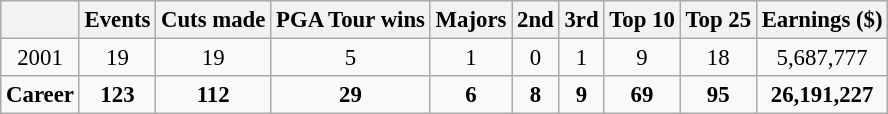<table class=wikitable style="font-size:95%;text-align:center">
<tr>
<th></th>
<th>Events</th>
<th>Cuts made</th>
<th>PGA Tour wins</th>
<th>Majors</th>
<th>2nd</th>
<th>3rd</th>
<th>Top 10</th>
<th>Top 25</th>
<th>Earnings ($)</th>
</tr>
<tr>
<td>2001</td>
<td>19</td>
<td>19</td>
<td>5</td>
<td>1</td>
<td>0</td>
<td>1</td>
<td>9</td>
<td>18</td>
<td>5,687,777</td>
</tr>
<tr>
<td><strong>Career</strong></td>
<td><strong>123</strong></td>
<td><strong>112</strong></td>
<td><strong>29</strong></td>
<td><strong>6</strong></td>
<td><strong>8</strong></td>
<td><strong>9</strong></td>
<td><strong>69</strong></td>
<td><strong>95</strong></td>
<td><strong>26,191,227</strong></td>
</tr>
</table>
